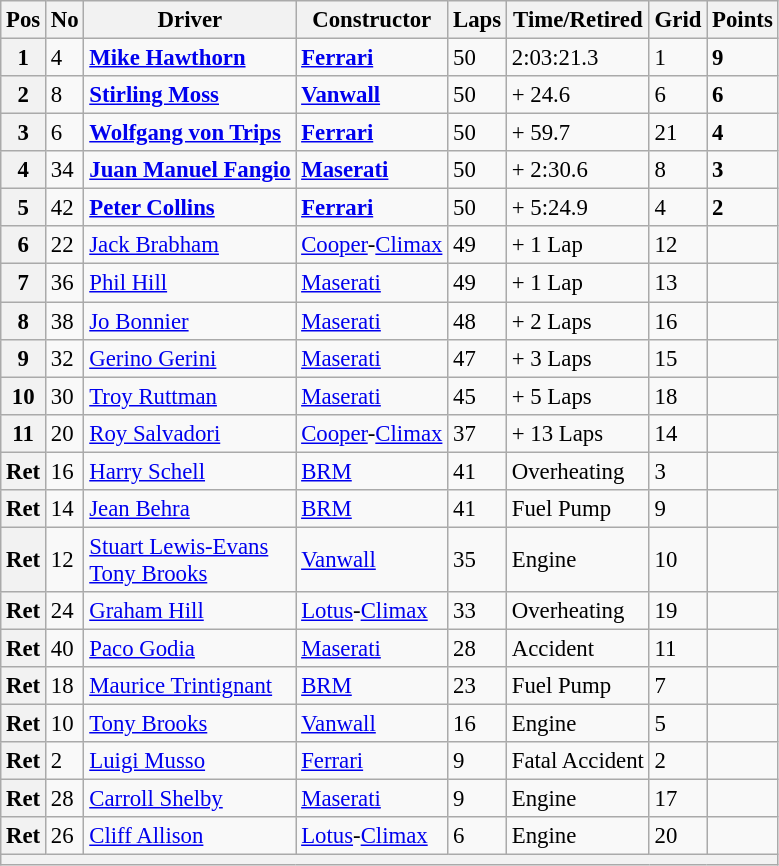<table class="wikitable" style="font-size: 95%;">
<tr>
<th>Pos</th>
<th>No</th>
<th>Driver</th>
<th>Constructor</th>
<th>Laps</th>
<th>Time/Retired</th>
<th>Grid</th>
<th>Points</th>
</tr>
<tr>
<th>1</th>
<td>4</td>
<td> <strong><a href='#'>Mike Hawthorn</a></strong></td>
<td><strong><a href='#'>Ferrari</a></strong></td>
<td>50</td>
<td>2:03:21.3</td>
<td>1</td>
<td><strong>9</strong></td>
</tr>
<tr>
<th>2</th>
<td>8</td>
<td> <strong><a href='#'>Stirling Moss</a></strong></td>
<td><strong><a href='#'>Vanwall</a></strong></td>
<td>50</td>
<td>+ 24.6</td>
<td>6</td>
<td><strong>6</strong></td>
</tr>
<tr>
<th>3</th>
<td>6</td>
<td> <strong><a href='#'>Wolfgang von Trips</a></strong></td>
<td><strong><a href='#'>Ferrari</a></strong></td>
<td>50</td>
<td>+ 59.7</td>
<td>21</td>
<td><strong>4</strong></td>
</tr>
<tr>
<th>4</th>
<td>34</td>
<td> <strong><a href='#'>Juan Manuel Fangio</a></strong></td>
<td><strong><a href='#'>Maserati</a></strong></td>
<td>50</td>
<td>+ 2:30.6</td>
<td>8</td>
<td><strong>3</strong></td>
</tr>
<tr>
<th>5</th>
<td>42</td>
<td> <strong><a href='#'>Peter Collins</a></strong></td>
<td><strong><a href='#'>Ferrari</a></strong></td>
<td>50</td>
<td>+ 5:24.9</td>
<td>4</td>
<td><strong>2</strong></td>
</tr>
<tr>
<th>6</th>
<td>22</td>
<td> <a href='#'>Jack Brabham</a></td>
<td><a href='#'>Cooper</a>-<a href='#'>Climax</a></td>
<td>49</td>
<td>+ 1 Lap</td>
<td>12</td>
<td> </td>
</tr>
<tr>
<th>7</th>
<td>36</td>
<td> <a href='#'>Phil Hill</a></td>
<td><a href='#'>Maserati</a></td>
<td>49</td>
<td>+ 1 Lap</td>
<td>13</td>
<td> </td>
</tr>
<tr>
<th>8</th>
<td>38</td>
<td> <a href='#'>Jo Bonnier</a></td>
<td><a href='#'>Maserati</a></td>
<td>48</td>
<td>+ 2 Laps</td>
<td>16</td>
<td> </td>
</tr>
<tr>
<th>9</th>
<td>32</td>
<td> <a href='#'>Gerino Gerini</a></td>
<td><a href='#'>Maserati</a></td>
<td>47</td>
<td>+ 3 Laps</td>
<td>15</td>
<td> </td>
</tr>
<tr>
<th>10</th>
<td>30</td>
<td> <a href='#'>Troy Ruttman</a></td>
<td><a href='#'>Maserati</a></td>
<td>45</td>
<td>+ 5 Laps</td>
<td>18</td>
<td> </td>
</tr>
<tr>
<th>11</th>
<td>20</td>
<td> <a href='#'>Roy Salvadori</a></td>
<td><a href='#'>Cooper</a>-<a href='#'>Climax</a></td>
<td>37</td>
<td>+ 13 Laps</td>
<td>14</td>
<td> </td>
</tr>
<tr>
<th>Ret</th>
<td>16</td>
<td> <a href='#'>Harry Schell</a></td>
<td><a href='#'>BRM</a></td>
<td>41</td>
<td>Overheating</td>
<td>3</td>
<td> </td>
</tr>
<tr>
<th>Ret</th>
<td>14</td>
<td> <a href='#'>Jean Behra</a></td>
<td><a href='#'>BRM</a></td>
<td>41</td>
<td>Fuel Pump</td>
<td>9</td>
<td> </td>
</tr>
<tr>
<th>Ret</th>
<td>12</td>
<td> <a href='#'>Stuart Lewis-Evans</a><br> <a href='#'>Tony Brooks</a></td>
<td><a href='#'>Vanwall</a></td>
<td>35</td>
<td>Engine</td>
<td>10</td>
<td> </td>
</tr>
<tr>
<th>Ret</th>
<td>24</td>
<td> <a href='#'>Graham Hill</a></td>
<td><a href='#'>Lotus</a>-<a href='#'>Climax</a></td>
<td>33</td>
<td>Overheating</td>
<td>19</td>
<td> </td>
</tr>
<tr>
<th>Ret</th>
<td>40</td>
<td> <a href='#'>Paco Godia</a></td>
<td><a href='#'>Maserati</a></td>
<td>28</td>
<td>Accident</td>
<td>11</td>
<td> </td>
</tr>
<tr>
<th>Ret</th>
<td>18</td>
<td> <a href='#'>Maurice Trintignant</a></td>
<td><a href='#'>BRM</a></td>
<td>23</td>
<td>Fuel Pump</td>
<td>7</td>
<td> </td>
</tr>
<tr>
<th>Ret</th>
<td>10</td>
<td> <a href='#'>Tony Brooks</a></td>
<td><a href='#'>Vanwall</a></td>
<td>16</td>
<td>Engine</td>
<td>5</td>
<td> </td>
</tr>
<tr>
<th>Ret</th>
<td>2</td>
<td> <a href='#'>Luigi Musso</a></td>
<td><a href='#'>Ferrari</a></td>
<td>9</td>
<td>Fatal Accident</td>
<td>2</td>
<td> </td>
</tr>
<tr>
<th>Ret</th>
<td>28</td>
<td> <a href='#'>Carroll Shelby</a></td>
<td><a href='#'>Maserati</a></td>
<td>9</td>
<td>Engine</td>
<td>17</td>
<td> </td>
</tr>
<tr>
<th>Ret</th>
<td>26</td>
<td> <a href='#'>Cliff Allison</a></td>
<td><a href='#'>Lotus</a>-<a href='#'>Climax</a></td>
<td>6</td>
<td>Engine</td>
<td>20</td>
<td> </td>
</tr>
<tr>
<th colspan="8"></th>
</tr>
</table>
